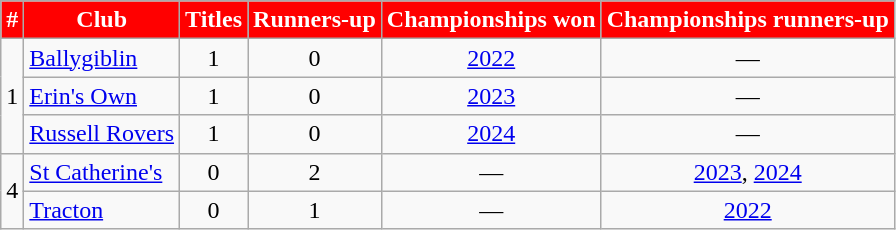<table class="wikitable sortable" style="text-align:center">
<tr>
<th style="background:red;color:white">#</th>
<th style="background:red;color:white">Club</th>
<th style="background:red;color:white">Titles</th>
<th style="background:red;color:white">Runners-up</th>
<th style="background:red;color:white">Championships won</th>
<th style="background:red;color:white">Championships runners-up</th>
</tr>
<tr>
<td rowspan="3">1</td>
<td style="text-align:left"> <a href='#'>Ballygiblin</a></td>
<td>1</td>
<td>0</td>
<td><a href='#'>2022</a></td>
<td>—</td>
</tr>
<tr>
<td style="text-align:left"> <a href='#'>Erin's Own</a></td>
<td>1</td>
<td>0</td>
<td><a href='#'>2023</a></td>
<td>—</td>
</tr>
<tr>
<td style="text-align:left"> <a href='#'>Russell Rovers</a></td>
<td>1</td>
<td>0</td>
<td><a href='#'>2024</a></td>
<td>—</td>
</tr>
<tr>
<td rowspan="2">4</td>
<td style="text-align:left"> <a href='#'>St Catherine's</a></td>
<td>0</td>
<td>2</td>
<td>—</td>
<td><a href='#'>2023</a>, <a href='#'>2024</a></td>
</tr>
<tr>
<td style="text-align:left"> <a href='#'>Tracton</a></td>
<td>0</td>
<td>1</td>
<td>—</td>
<td><a href='#'>2022</a></td>
</tr>
</table>
